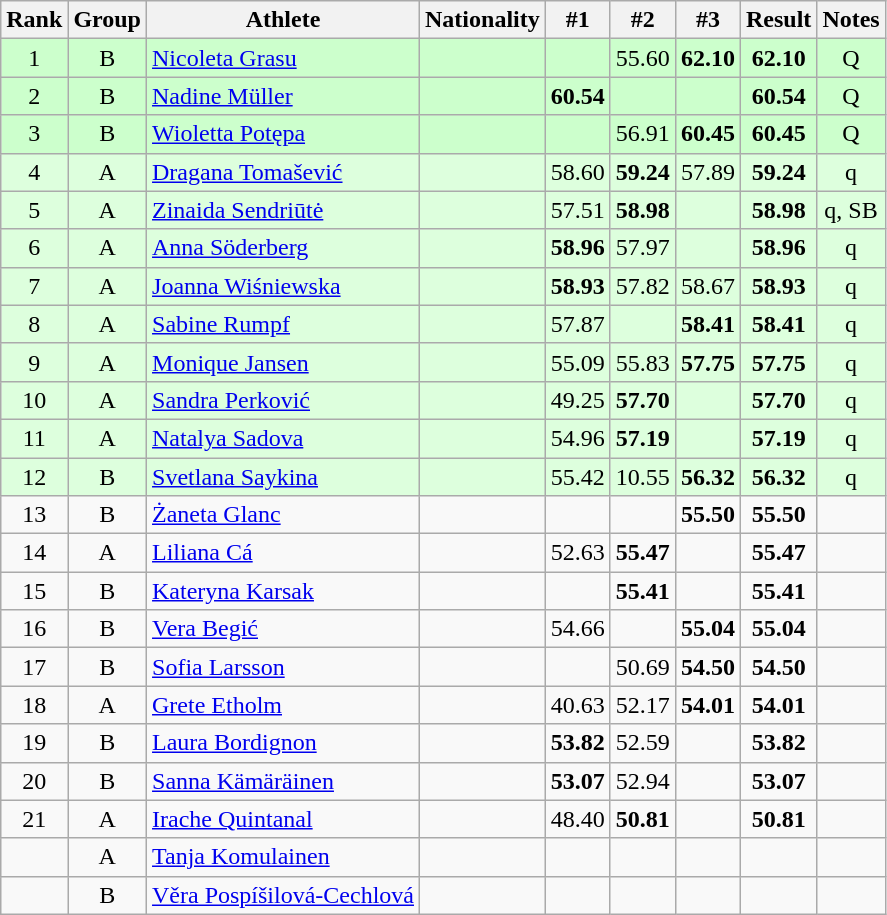<table class="wikitable sortable" style="text-align:center">
<tr>
<th>Rank</th>
<th>Group</th>
<th>Athlete</th>
<th>Nationality</th>
<th>#1</th>
<th>#2</th>
<th>#3</th>
<th>Result</th>
<th>Notes</th>
</tr>
<tr bgcolor=ccffcc>
<td>1</td>
<td>B</td>
<td align="left"><a href='#'>Nicoleta Grasu</a></td>
<td align=left></td>
<td></td>
<td>55.60</td>
<td><strong>62.10</strong></td>
<td><strong>62.10</strong></td>
<td>Q</td>
</tr>
<tr bgcolor=ccffcc>
<td>2</td>
<td>B</td>
<td align="left"><a href='#'>Nadine Müller</a></td>
<td align=left></td>
<td><strong>60.54</strong></td>
<td></td>
<td></td>
<td><strong>60.54</strong></td>
<td>Q</td>
</tr>
<tr bgcolor=ccffcc>
<td>3</td>
<td>B</td>
<td align="left"><a href='#'>Wioletta Potępa</a></td>
<td align=left></td>
<td></td>
<td>56.91</td>
<td><strong>60.45</strong></td>
<td><strong>60.45</strong></td>
<td>Q</td>
</tr>
<tr bgcolor=ddffdd>
<td>4</td>
<td>A</td>
<td align="left"><a href='#'>Dragana Tomašević</a></td>
<td align=left></td>
<td>58.60</td>
<td><strong>59.24</strong></td>
<td>57.89</td>
<td><strong>59.24</strong></td>
<td>q</td>
</tr>
<tr bgcolor=ddffdd>
<td>5</td>
<td>A</td>
<td align="left"><a href='#'>Zinaida Sendriūtė</a></td>
<td align=left></td>
<td>57.51</td>
<td><strong>58.98</strong></td>
<td></td>
<td><strong>58.98</strong></td>
<td>q, SB</td>
</tr>
<tr bgcolor=ddffdd>
<td>6</td>
<td>A</td>
<td align="left"><a href='#'>Anna Söderberg</a></td>
<td align=left></td>
<td><strong>58.96</strong></td>
<td>57.97</td>
<td></td>
<td><strong>58.96</strong></td>
<td>q</td>
</tr>
<tr bgcolor=ddffdd>
<td>7</td>
<td>A</td>
<td align="left"><a href='#'>Joanna Wiśniewska</a></td>
<td align=left></td>
<td><strong>58.93</strong></td>
<td>57.82</td>
<td>58.67</td>
<td><strong>58.93</strong></td>
<td>q</td>
</tr>
<tr bgcolor=ddffdd>
<td>8</td>
<td>A</td>
<td align="left"><a href='#'>Sabine Rumpf</a></td>
<td align=left></td>
<td>57.87</td>
<td></td>
<td><strong>58.41</strong></td>
<td><strong>58.41</strong></td>
<td>q</td>
</tr>
<tr bgcolor=ddffdd>
<td>9</td>
<td>A</td>
<td align="left"><a href='#'>Monique Jansen</a></td>
<td align=left></td>
<td>55.09</td>
<td>55.83</td>
<td><strong>57.75</strong></td>
<td><strong>57.75</strong></td>
<td>q</td>
</tr>
<tr bgcolor=ddffdd>
<td>10</td>
<td>A</td>
<td align="left"><a href='#'>Sandra Perković</a></td>
<td align=left></td>
<td>49.25</td>
<td><strong>57.70</strong></td>
<td></td>
<td><strong>57.70</strong></td>
<td>q</td>
</tr>
<tr bgcolor=ddffdd>
<td>11</td>
<td>A</td>
<td align="left"><a href='#'>Natalya Sadova</a></td>
<td align=left></td>
<td>54.96</td>
<td><strong>57.19</strong></td>
<td></td>
<td><strong>57.19</strong></td>
<td>q</td>
</tr>
<tr bgcolor=ddffdd>
<td>12</td>
<td>B</td>
<td align="left"><a href='#'>Svetlana Saykina</a></td>
<td align=left></td>
<td>55.42</td>
<td>10.55</td>
<td><strong>56.32</strong></td>
<td><strong>56.32</strong></td>
<td>q</td>
</tr>
<tr>
<td>13</td>
<td>B</td>
<td align="left"><a href='#'>Żaneta Glanc</a></td>
<td align=left></td>
<td></td>
<td></td>
<td><strong>55.50</strong></td>
<td><strong>55.50</strong></td>
<td></td>
</tr>
<tr>
<td>14</td>
<td>A</td>
<td align="left"><a href='#'>Liliana Cá</a></td>
<td align=left></td>
<td>52.63</td>
<td><strong>55.47</strong></td>
<td></td>
<td><strong>55.47</strong></td>
<td></td>
</tr>
<tr>
<td>15</td>
<td>B</td>
<td align="left"><a href='#'>Kateryna Karsak</a></td>
<td align=left></td>
<td></td>
<td><strong>55.41</strong></td>
<td></td>
<td><strong>55.41</strong></td>
<td></td>
</tr>
<tr>
<td>16</td>
<td>B</td>
<td align="left"><a href='#'>Vera Begić</a></td>
<td align=left></td>
<td>54.66</td>
<td></td>
<td><strong>55.04</strong></td>
<td><strong>55.04</strong></td>
<td></td>
</tr>
<tr>
<td>17</td>
<td>B</td>
<td align="left"><a href='#'>Sofia Larsson</a></td>
<td align=left></td>
<td></td>
<td>50.69</td>
<td><strong>54.50</strong></td>
<td><strong>54.50</strong></td>
<td></td>
</tr>
<tr>
<td>18</td>
<td>A</td>
<td align="left"><a href='#'>Grete Etholm</a></td>
<td align=left></td>
<td>40.63</td>
<td>52.17</td>
<td><strong>54.01</strong></td>
<td><strong>54.01</strong></td>
<td></td>
</tr>
<tr>
<td>19</td>
<td>B</td>
<td align="left"><a href='#'>Laura Bordignon</a></td>
<td align=left></td>
<td><strong>53.82</strong></td>
<td>52.59</td>
<td></td>
<td><strong>53.82</strong></td>
<td></td>
</tr>
<tr>
<td>20</td>
<td>B</td>
<td align="left"><a href='#'>Sanna Kämäräinen</a></td>
<td align=left></td>
<td><strong>53.07</strong></td>
<td>52.94</td>
<td></td>
<td><strong>53.07</strong></td>
<td></td>
</tr>
<tr>
<td>21</td>
<td>A</td>
<td align="left"><a href='#'>Irache Quintanal</a></td>
<td align=left></td>
<td>48.40</td>
<td><strong>50.81</strong></td>
<td></td>
<td><strong>50.81</strong></td>
<td></td>
</tr>
<tr>
<td></td>
<td>A</td>
<td align="left"><a href='#'>Tanja Komulainen</a></td>
<td align=left></td>
<td></td>
<td></td>
<td></td>
<td><strong></strong></td>
<td></td>
</tr>
<tr>
<td></td>
<td>B</td>
<td align="left"><a href='#'>Věra Pospíšilová-Cechlová</a></td>
<td align=left></td>
<td></td>
<td></td>
<td></td>
<td><strong></strong></td>
<td></td>
</tr>
</table>
